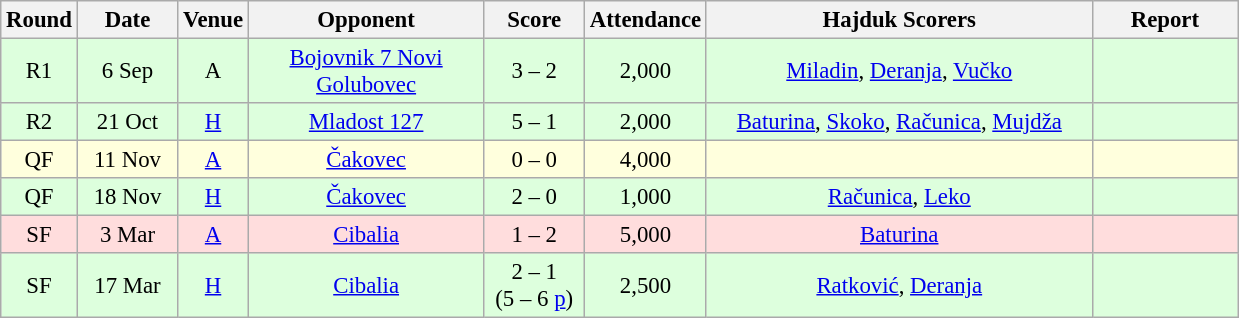<table class="wikitable sortable" style="text-align: center; font-size:95%;">
<tr>
<th width="30">Round</th>
<th width="60">Date</th>
<th width="20">Venue</th>
<th width="150">Opponent</th>
<th width="60">Score</th>
<th width="40">Attendance</th>
<th width="250">Hajduk Scorers</th>
<th width="90" class="unsortable">Report</th>
</tr>
<tr bgcolor="#ddffdd">
<td>R1</td>
<td>6 Sep</td>
<td>A</td>
<td><a href='#'>Bojovnik 7 Novi Golubovec</a></td>
<td>3 – 2</td>
<td>2,000</td>
<td><a href='#'>Miladin</a>, <a href='#'>Deranja</a>, <a href='#'>Vučko</a></td>
<td></td>
</tr>
<tr bgcolor="#ddffdd">
<td>R2</td>
<td>21 Oct</td>
<td><a href='#'>H</a></td>
<td><a href='#'>Mladost 127</a></td>
<td>5 – 1</td>
<td>2,000</td>
<td><a href='#'>Baturina</a>, <a href='#'>Skoko</a>, <a href='#'>Računica</a>, <a href='#'>Mujdža</a></td>
<td></td>
</tr>
<tr bgcolor="#ffffdd">
<td>QF</td>
<td>11 Nov</td>
<td><a href='#'>A</a></td>
<td><a href='#'>Čakovec</a></td>
<td>0 – 0</td>
<td>4,000</td>
<td></td>
<td></td>
</tr>
<tr bgcolor="#ddffdd">
<td>QF</td>
<td>18 Nov</td>
<td><a href='#'>H</a></td>
<td><a href='#'>Čakovec</a></td>
<td>2 – 0</td>
<td>1,000</td>
<td><a href='#'>Računica</a>, <a href='#'>Leko</a></td>
<td></td>
</tr>
<tr bgcolor="#ffdddd">
<td>SF</td>
<td>3 Mar</td>
<td><a href='#'>A</a></td>
<td><a href='#'>Cibalia</a></td>
<td>1 – 2</td>
<td>5,000</td>
<td><a href='#'>Baturina</a></td>
<td></td>
</tr>
<tr bgcolor="#ddffdd">
<td>SF</td>
<td>17 Mar</td>
<td><a href='#'>H</a></td>
<td><a href='#'>Cibalia</a></td>
<td>2 – 1<br>(5 – 6 <a href='#'>p</a>)</td>
<td>2,500</td>
<td><a href='#'>Ratković</a>, <a href='#'>Deranja</a></td>
<td></td>
</tr>
</table>
